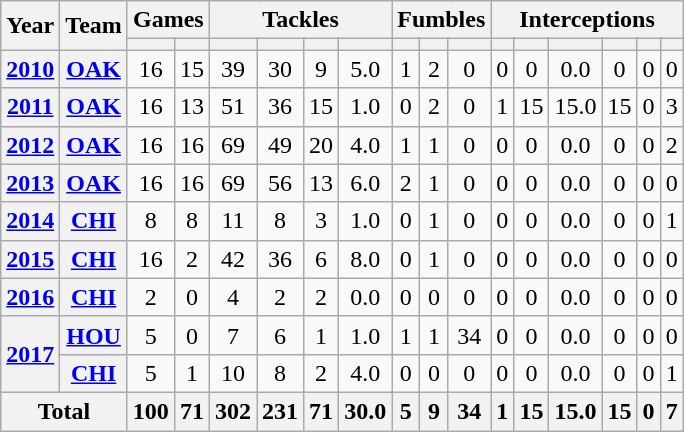<table class="wikitable" style="text-align:center;">
<tr>
<th rowspan="2">Year</th>
<th rowspan="2">Team</th>
<th colspan="2">Games</th>
<th colspan="4">Tackles</th>
<th colspan="3">Fumbles</th>
<th colspan="6">Interceptions</th>
</tr>
<tr>
<th></th>
<th></th>
<th></th>
<th></th>
<th></th>
<th></th>
<th></th>
<th></th>
<th></th>
<th></th>
<th></th>
<th></th>
<th></th>
<th></th>
<th></th>
</tr>
<tr>
<th><a href='#'>2010</a></th>
<th><a href='#'>OAK</a></th>
<td>16</td>
<td>15</td>
<td>39</td>
<td>30</td>
<td>9</td>
<td>5.0</td>
<td>1</td>
<td>2</td>
<td>0</td>
<td>0</td>
<td>0</td>
<td>0.0</td>
<td>0</td>
<td>0</td>
<td>0</td>
</tr>
<tr>
<th><a href='#'>2011</a></th>
<th><a href='#'>OAK</a></th>
<td>16</td>
<td>13</td>
<td>51</td>
<td>36</td>
<td>15</td>
<td>1.0</td>
<td>0</td>
<td>2</td>
<td>0</td>
<td>1</td>
<td>15</td>
<td>15.0</td>
<td>15</td>
<td>0</td>
<td>3</td>
</tr>
<tr>
<th><a href='#'>2012</a></th>
<th><a href='#'>OAK</a></th>
<td>16</td>
<td>16</td>
<td>69</td>
<td>49</td>
<td>20</td>
<td>4.0</td>
<td>1</td>
<td>1</td>
<td>0</td>
<td>0</td>
<td>0</td>
<td>0.0</td>
<td>0</td>
<td>0</td>
<td>2</td>
</tr>
<tr>
<th><a href='#'>2013</a></th>
<th><a href='#'>OAK</a></th>
<td>16</td>
<td>16</td>
<td>69</td>
<td>56</td>
<td>13</td>
<td>6.0</td>
<td>2</td>
<td>1</td>
<td>0</td>
<td>0</td>
<td>0</td>
<td>0.0</td>
<td>0</td>
<td>0</td>
<td>0</td>
</tr>
<tr>
<th><a href='#'>2014</a></th>
<th><a href='#'>CHI</a></th>
<td>8</td>
<td>8</td>
<td>11</td>
<td>8</td>
<td>3</td>
<td>1.0</td>
<td>0</td>
<td>1</td>
<td>0</td>
<td>0</td>
<td>0</td>
<td>0.0</td>
<td>0</td>
<td>0</td>
<td>1</td>
</tr>
<tr>
<th><a href='#'>2015</a></th>
<th><a href='#'>CHI</a></th>
<td>16</td>
<td>2</td>
<td>42</td>
<td>36</td>
<td>6</td>
<td>8.0</td>
<td>0</td>
<td>1</td>
<td>0</td>
<td>0</td>
<td>0</td>
<td>0.0</td>
<td>0</td>
<td>0</td>
<td>0</td>
</tr>
<tr>
<th><a href='#'>2016</a></th>
<th><a href='#'>CHI</a></th>
<td>2</td>
<td>0</td>
<td>4</td>
<td>2</td>
<td>2</td>
<td>0.0</td>
<td>0</td>
<td>0</td>
<td>0</td>
<td>0</td>
<td>0</td>
<td>0.0</td>
<td>0</td>
<td>0</td>
<td>0</td>
</tr>
<tr>
<th rowspan="2"><a href='#'>2017</a></th>
<th><a href='#'>HOU</a></th>
<td>5</td>
<td>0</td>
<td>7</td>
<td>6</td>
<td>1</td>
<td>1.0</td>
<td>1</td>
<td>1</td>
<td>34</td>
<td>0</td>
<td>0</td>
<td>0.0</td>
<td>0</td>
<td>0</td>
<td>0</td>
</tr>
<tr>
<th><a href='#'>CHI</a></th>
<td>5</td>
<td>1</td>
<td>10</td>
<td>8</td>
<td>2</td>
<td>4.0</td>
<td>0</td>
<td>0</td>
<td>0</td>
<td>0</td>
<td>0</td>
<td>0.0</td>
<td>0</td>
<td>0</td>
<td>1</td>
</tr>
<tr>
<th colspan="2">Total</th>
<th>100</th>
<th>71</th>
<th>302</th>
<th>231</th>
<th>71</th>
<th>30.0</th>
<th>5</th>
<th>9</th>
<th>34</th>
<th>1</th>
<th>15</th>
<th>15.0</th>
<th>15</th>
<th>0</th>
<th>7</th>
</tr>
</table>
